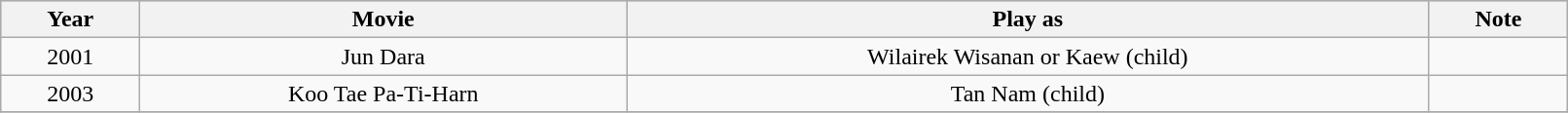<table class="wikitable" width = 85%>
<tr bgcolor="#CCCCCC">
<th>Year</th>
<th>Movie</th>
<th>Play as</th>
<th>Note</th>
</tr>
<tr>
<td rowspan = "1" align = "center">2001</td>
<td align = "center">Jun Dara</td>
<td align = "center">Wilairek Wisanan or Kaew (child)</td>
<td align = "center"></td>
</tr>
<tr>
<td rowspan = "1" align = "center">2003</td>
<td align = "center">Koo Tae Pa-Ti-Harn</td>
<td align = "center">Tan Nam (child)</td>
<td align = "center"></td>
</tr>
<tr>
</tr>
</table>
